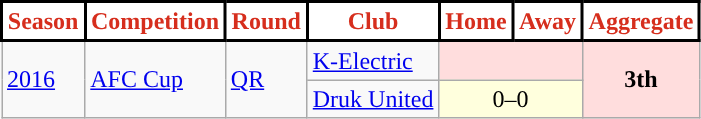<table class="wikitable">
<tr>
<th style="background:#FFFFFF; color:#D62E1D; border:2px solid #000000">Season</th>
<th style="background:#FFFFFF; color:#D62E1D; border:2px solid #000000">Competition</th>
<th style="background:#FFFFFF; color:#D62E1D; border:2px solid #000000">Round</th>
<th style="background:#FFFFFF; color:#D62E1D; border:2px solid #000000">Club</th>
<th style="background:#FFFFFF; color:#D62E1D; border:2px solid #000000">Home</th>
<th style="background:#FFFFFF; color:#D62E1D; border:2px solid #000000">Away</th>
<th style="background:#FFFFFF; color:#D62E1D; border:2px solid #000000">Aggregate</th>
</tr>
<tr>
<td rowspan="2"><a href='#'>2016</a></td>
<td rowspan="2"><a href='#'>AFC Cup</a></td>
<td rowspan="2"><a href='#'>QR</a></td>
<td> <a href='#'>K-Electric</a></td>
<td colspan="2" align=center style="background:#fdd;"></td>
<td rowspan="2" align=center style="background:#fdd"><strong>3th</strong></td>
</tr>
<tr>
<td> <a href='#'>Druk United</a></td>
<td colspan="2" align=center style="background:#ffffdd;">0–0</td>
</tr>
</table>
